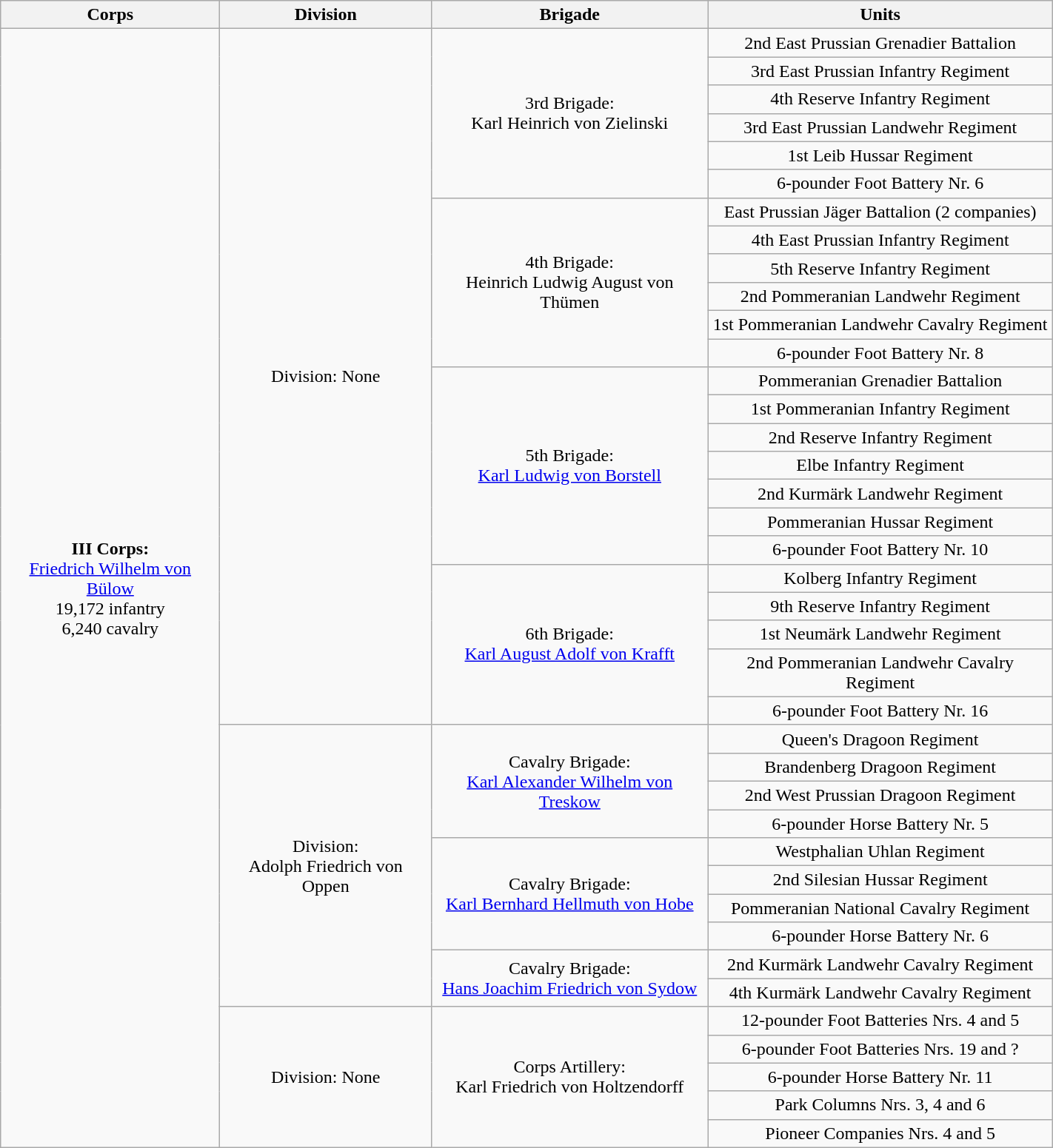<table class="wikitable collapsible collapsed" style="text-align:center; width:75%;">
<tr>
<th>Corps</th>
<th>Division</th>
<th>Brigade</th>
<th>Units</th>
</tr>
<tr>
<td ROWSPAN=39><strong>III Corps:</strong><br><a href='#'>Friedrich Wilhelm von Bülow</a><br>19,172 infantry<br>6,240 cavalry</td>
<td ROWSPAN=24>Division: None</td>
<td ROWSPAN=6>3rd Brigade:<br>Karl Heinrich von Zielinski</td>
<td>2nd East Prussian Grenadier Battalion</td>
</tr>
<tr>
<td>3rd East Prussian Infantry Regiment</td>
</tr>
<tr>
<td>4th Reserve Infantry Regiment</td>
</tr>
<tr>
<td>3rd East Prussian Landwehr Regiment</td>
</tr>
<tr>
<td>1st Leib Hussar Regiment</td>
</tr>
<tr>
<td>6-pounder Foot Battery Nr. 6</td>
</tr>
<tr>
<td ROWSPAN=6>4th Brigade:<br>Heinrich Ludwig August von Thümen</td>
<td>East Prussian Jäger Battalion (2 companies)</td>
</tr>
<tr>
<td>4th East Prussian Infantry Regiment</td>
</tr>
<tr>
<td>5th Reserve Infantry Regiment</td>
</tr>
<tr>
<td>2nd Pommeranian Landwehr Regiment</td>
</tr>
<tr>
<td>1st Pommeranian Landwehr Cavalry Regiment</td>
</tr>
<tr>
<td>6-pounder Foot Battery Nr. 8</td>
</tr>
<tr>
<td ROWSPAN=7>5th Brigade:<br><a href='#'>Karl Ludwig von Borstell</a></td>
<td>Pommeranian Grenadier Battalion</td>
</tr>
<tr>
<td>1st Pommeranian Infantry Regiment</td>
</tr>
<tr>
<td>2nd Reserve Infantry Regiment</td>
</tr>
<tr>
<td>Elbe Infantry Regiment</td>
</tr>
<tr>
<td>2nd Kurmärk Landwehr Regiment</td>
</tr>
<tr>
<td>Pommeranian Hussar Regiment</td>
</tr>
<tr>
<td>6-pounder Foot Battery Nr. 10</td>
</tr>
<tr>
<td ROWSPAN=5>6th Brigade:<br><a href='#'>Karl August Adolf von Krafft</a></td>
<td>Kolberg Infantry Regiment</td>
</tr>
<tr>
<td>9th Reserve Infantry Regiment</td>
</tr>
<tr>
<td>1st Neumärk Landwehr Regiment</td>
</tr>
<tr>
<td>2nd Pommeranian Landwehr Cavalry Regiment</td>
</tr>
<tr>
<td>6-pounder Foot Battery Nr. 16</td>
</tr>
<tr>
<td ROWSPAN=10>Division:<br>Adolph Friedrich von Oppen</td>
<td ROWSPAN=4>Cavalry Brigade:<br><a href='#'>Karl Alexander Wilhelm von Treskow</a></td>
<td>Queen's Dragoon Regiment</td>
</tr>
<tr>
<td>Brandenberg Dragoon Regiment</td>
</tr>
<tr>
<td>2nd West Prussian Dragoon Regiment</td>
</tr>
<tr>
<td>6-pounder Horse Battery Nr. 5</td>
</tr>
<tr>
<td ROWSPAN=4>Cavalry Brigade:<br><a href='#'>Karl Bernhard Hellmuth von Hobe</a></td>
<td>Westphalian Uhlan Regiment</td>
</tr>
<tr>
<td>2nd Silesian Hussar Regiment</td>
</tr>
<tr>
<td>Pommeranian National Cavalry Regiment</td>
</tr>
<tr>
<td>6-pounder Horse Battery Nr. 6</td>
</tr>
<tr>
<td ROWSPAN=2>Cavalry Brigade:<br><a href='#'>Hans Joachim Friedrich von Sydow</a></td>
<td>2nd Kurmärk Landwehr Cavalry Regiment</td>
</tr>
<tr>
<td>4th Kurmärk Landwehr Cavalry Regiment</td>
</tr>
<tr>
<td ROWSPAN=5>Division: None</td>
<td ROWSPAN=5>Corps Artillery:<br>Karl Friedrich von Holtzendorff</td>
<td>12-pounder Foot Batteries Nrs. 4 and 5</td>
</tr>
<tr>
<td>6-pounder Foot Batteries Nrs. 19 and ?</td>
</tr>
<tr>
<td>6-pounder Horse Battery Nr. 11</td>
</tr>
<tr>
<td>Park Columns Nrs. 3, 4 and 6</td>
</tr>
<tr>
<td>Pioneer Companies Nrs. 4 and 5</td>
</tr>
</table>
